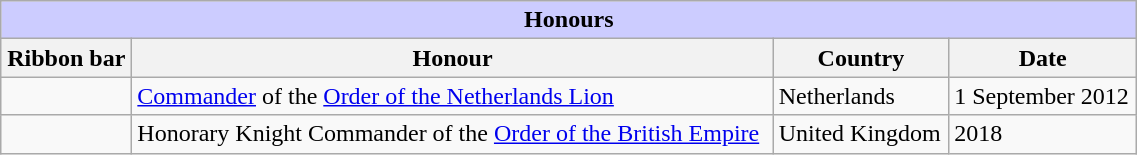<table class="wikitable" style="width:60%;">
<tr style="background:#ccf; text-align:center;">
<td colspan=5><strong>Honours</strong></td>
</tr>
<tr>
<th style="width:80px;">Ribbon bar</th>
<th>Honour</th>
<th>Country</th>
<th>Date</th>
</tr>
<tr>
<td></td>
<td><a href='#'>Commander</a> of the <a href='#'>Order of the Netherlands Lion</a></td>
<td>Netherlands</td>
<td>1 September 2012</td>
</tr>
<tr>
<td></td>
<td>Honorary Knight Commander of the <a href='#'>Order of the British Empire</a></td>
<td>United Kingdom</td>
<td>2018</td>
</tr>
</table>
